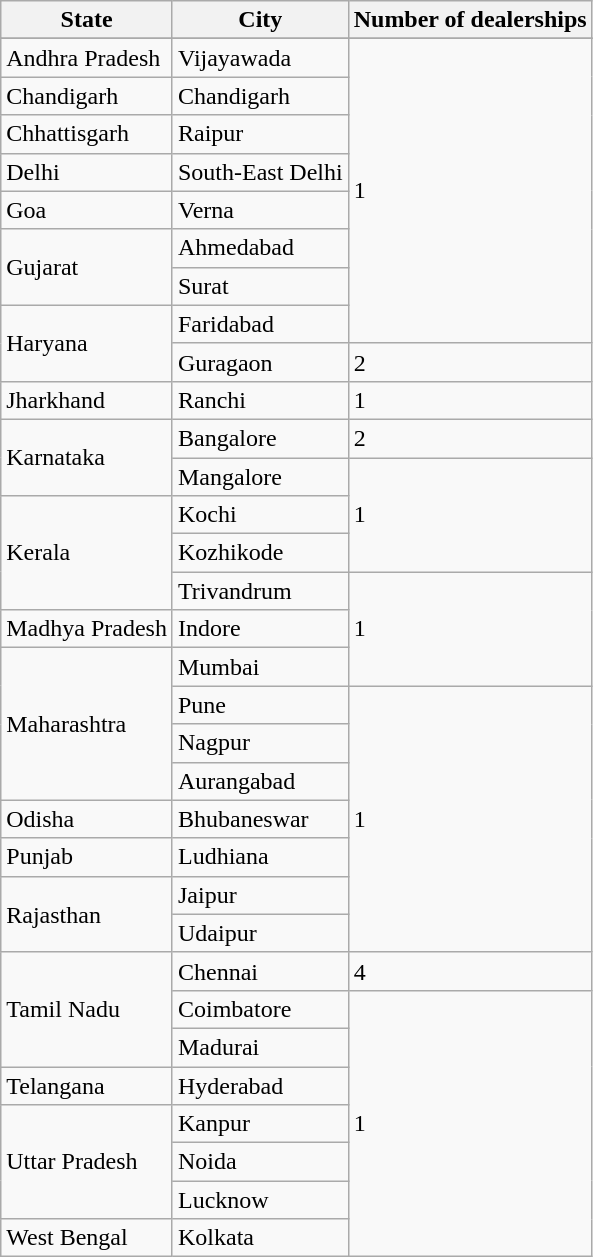<table class="wikitable">
<tr>
<th>State</th>
<th>City</th>
<th>Number of dealerships</th>
</tr>
<tr>
</tr>
<tr>
<td>Andhra Pradesh</td>
<td>Vijayawada</td>
<td rowspan="8">1</td>
</tr>
<tr>
<td>Chandigarh</td>
<td>Chandigarh</td>
</tr>
<tr>
<td>Chhattisgarh</td>
<td>Raipur</td>
</tr>
<tr>
<td>Delhi</td>
<td>South-East Delhi</td>
</tr>
<tr>
<td>Goa</td>
<td>Verna</td>
</tr>
<tr>
<td rowspan="2">Gujarat</td>
<td>Ahmedabad</td>
</tr>
<tr>
<td>Surat</td>
</tr>
<tr>
<td rowspan="2">Haryana</td>
<td>Faridabad</td>
</tr>
<tr>
<td>Guragaon</td>
<td>2</td>
</tr>
<tr>
<td>Jharkhand</td>
<td>Ranchi</td>
<td>1</td>
</tr>
<tr>
<td rowspan="2">Karnataka</td>
<td>Bangalore</td>
<td>2</td>
</tr>
<tr>
<td>Mangalore</td>
<td rowspan="3">1</td>
</tr>
<tr>
<td rowspan="3">Kerala</td>
<td>Kochi</td>
</tr>
<tr>
<td>Kozhikode</td>
</tr>
<tr>
<td>Trivandrum</td>
<td rowspan="3">1</td>
</tr>
<tr>
<td rowspan="1">Madhya Pradesh</td>
<td>Indore</td>
</tr>
<tr>
<td rowspan="4">Maharashtra</td>
<td>Mumbai</td>
</tr>
<tr>
<td>Pune</td>
<td rowspan="7">1</td>
</tr>
<tr>
<td>Nagpur</td>
</tr>
<tr>
<td>Aurangabad</td>
</tr>
<tr>
<td>Odisha</td>
<td>Bhubaneswar</td>
</tr>
<tr>
<td>Punjab</td>
<td>Ludhiana</td>
</tr>
<tr>
<td rowspan="2">Rajasthan</td>
<td>Jaipur</td>
</tr>
<tr>
<td>Udaipur</td>
</tr>
<tr>
<td rowspan="3">Tamil Nadu</td>
<td>Chennai</td>
<td>4</td>
</tr>
<tr>
<td>Coimbatore</td>
<td rowspan="7">1</td>
</tr>
<tr>
<td>Madurai</td>
</tr>
<tr>
<td>Telangana</td>
<td>Hyderabad</td>
</tr>
<tr>
<td rowspan="3">Uttar Pradesh</td>
<td>Kanpur</td>
</tr>
<tr>
<td>Noida</td>
</tr>
<tr>
<td>Lucknow</td>
</tr>
<tr>
<td>West Bengal</td>
<td>Kolkata</td>
</tr>
</table>
